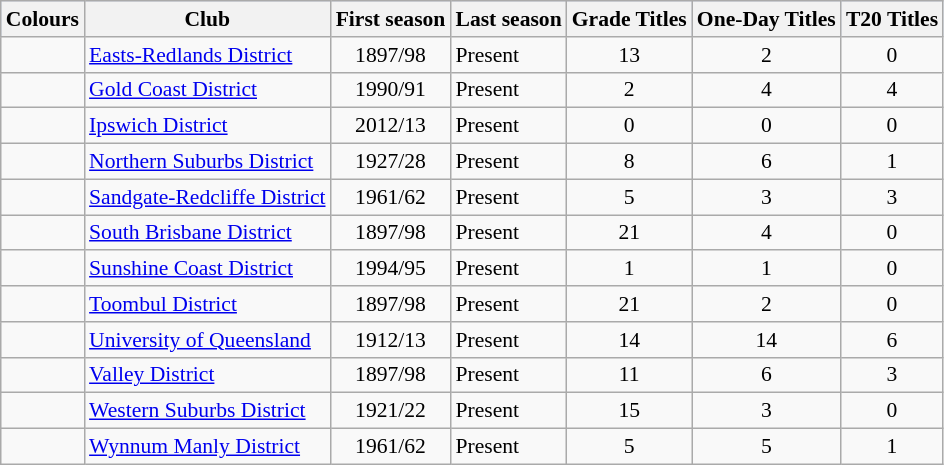<table class="wikitable sortable" style="text-align:left; font-size:90%" width:110%">
<tr style="background:#c1d8ff;">
<th>Colours</th>
<th>Club</th>
<th>First season</th>
<th>Last season</th>
<th>Grade Titles</th>
<th>One-Day Titles</th>
<th>T20 Titles</th>
</tr>
<tr>
<td></td>
<td><a href='#'>Easts-Redlands District</a></td>
<td style="text-align:center;">1897/98</td>
<td>Present</td>
<td style="text-align:center;">13</td>
<td style="text-align:center;">2</td>
<td style="text-align:center;">0</td>
</tr>
<tr>
<td></td>
<td><a href='#'>Gold Coast District</a></td>
<td style="text-align:center;">1990/91</td>
<td>Present</td>
<td style="text-align:center;">2</td>
<td style="text-align:center;">4</td>
<td style="text-align:center;">4</td>
</tr>
<tr>
<td></td>
<td><a href='#'>Ipswich District</a></td>
<td style="text-align:center;">2012/13</td>
<td>Present</td>
<td style="text-align:center;">0</td>
<td style="text-align:center;">0</td>
<td style="text-align:center;">0</td>
</tr>
<tr>
<td></td>
<td><a href='#'>Northern Suburbs District</a></td>
<td style="text-align:center;">1927/28</td>
<td>Present</td>
<td style="text-align:center;">8</td>
<td style="text-align:center;">6</td>
<td style="text-align:center;">1</td>
</tr>
<tr>
<td></td>
<td><a href='#'>Sandgate-Redcliffe District</a></td>
<td style="text-align:center;">1961/62</td>
<td>Present</td>
<td style="text-align:center;">5</td>
<td style="text-align:center;">3</td>
<td style="text-align:center;">3</td>
</tr>
<tr>
<td></td>
<td><a href='#'>South Brisbane District</a></td>
<td style="text-align:center;">1897/98</td>
<td>Present</td>
<td style="text-align:center;">21</td>
<td style="text-align:center;">4</td>
<td style="text-align:center;">0</td>
</tr>
<tr>
<td></td>
<td><a href='#'>Sunshine Coast District</a></td>
<td style="text-align:center;">1994/95</td>
<td>Present</td>
<td style="text-align:center;">1</td>
<td style="text-align:center;">1</td>
<td style="text-align:center;">0</td>
</tr>
<tr>
<td></td>
<td><a href='#'>Toombul District</a></td>
<td style="text-align:center;">1897/98</td>
<td>Present</td>
<td style="text-align:center;">21</td>
<td style="text-align:center;">2</td>
<td style="text-align:center;">0</td>
</tr>
<tr>
<td></td>
<td><a href='#'>University of Queensland</a></td>
<td style="text-align:center;">1912/13</td>
<td>Present</td>
<td style="text-align:center;">14</td>
<td style="text-align:center;">14</td>
<td style="text-align:center;">6</td>
</tr>
<tr>
<td></td>
<td><a href='#'>Valley District</a></td>
<td style="text-align:center;">1897/98</td>
<td>Present</td>
<td style="text-align:center;">11</td>
<td style="text-align:center;">6</td>
<td style="text-align:center;">3</td>
</tr>
<tr>
<td></td>
<td><a href='#'>Western Suburbs District</a></td>
<td style="text-align:center;">1921/22</td>
<td>Present</td>
<td style="text-align:center;">15</td>
<td style="text-align:center;">3</td>
<td style="text-align:center;">0</td>
</tr>
<tr>
<td></td>
<td><a href='#'>Wynnum Manly District</a></td>
<td style="text-align:center;">1961/62</td>
<td>Present</td>
<td style="text-align:center;">5</td>
<td style="text-align:center;">5</td>
<td style="text-align:center;">1</td>
</tr>
</table>
